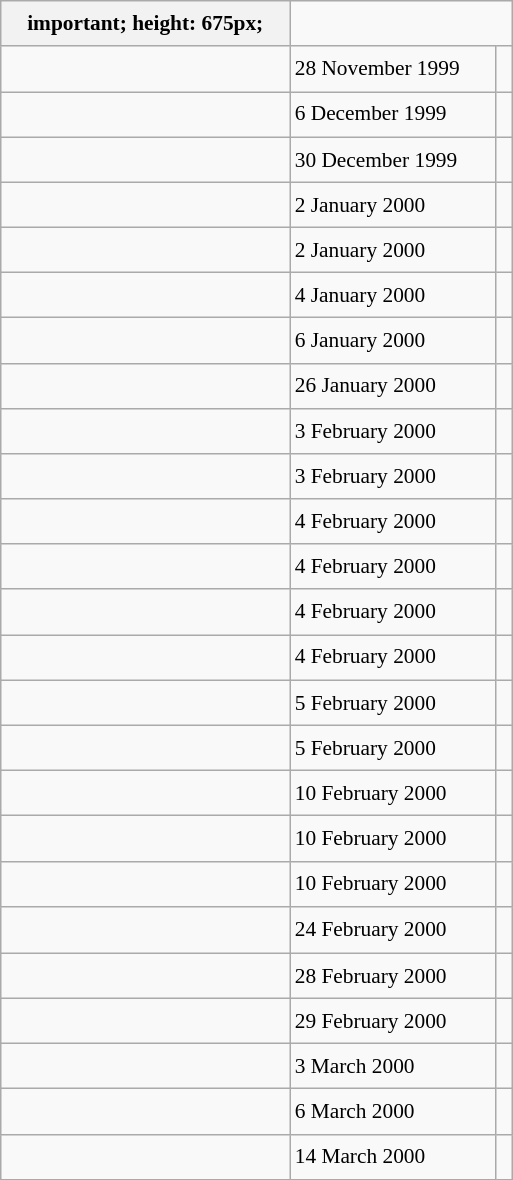<table class="wikitable" style="font-size: 89%; float: left; width: 24em; margin-right: 1em; line-height: 1.65em">
<tr>
<th>important; height: 675px;</th>
</tr>
<tr>
<td></td>
<td>28 November 1999</td>
<td><small></small></td>
</tr>
<tr>
<td></td>
<td>6 December 1999</td>
<td><small></small></td>
</tr>
<tr>
<td></td>
<td>30 December 1999</td>
<td><small></small></td>
</tr>
<tr>
<td></td>
<td>2 January 2000</td>
<td><small></small></td>
</tr>
<tr>
<td></td>
<td>2 January 2000</td>
<td><small></small></td>
</tr>
<tr>
<td></td>
<td>4 January 2000</td>
<td><small></small></td>
</tr>
<tr>
<td></td>
<td>6 January 2000</td>
<td><small></small></td>
</tr>
<tr>
<td></td>
<td>26 January 2000</td>
<td><small></small></td>
</tr>
<tr>
<td></td>
<td>3 February 2000</td>
<td><small></small></td>
</tr>
<tr>
<td></td>
<td>3 February 2000</td>
<td><small></small></td>
</tr>
<tr>
<td></td>
<td>4 February 2000</td>
<td><small></small></td>
</tr>
<tr>
<td></td>
<td>4 February 2000</td>
<td><small></small></td>
</tr>
<tr>
<td></td>
<td>4 February 2000</td>
<td><small></small></td>
</tr>
<tr>
<td></td>
<td>4 February 2000</td>
<td><small></small></td>
</tr>
<tr>
<td></td>
<td>5 February 2000</td>
<td><small></small></td>
</tr>
<tr>
<td></td>
<td>5 February 2000</td>
<td><small></small></td>
</tr>
<tr>
<td></td>
<td>10 February 2000</td>
<td><small></small></td>
</tr>
<tr>
<td></td>
<td>10 February 2000</td>
<td><small></small></td>
</tr>
<tr>
<td></td>
<td>10 February 2000</td>
<td><small></small></td>
</tr>
<tr>
<td></td>
<td>24 February 2000</td>
<td><small></small> </td>
</tr>
<tr>
<td></td>
<td>28 February 2000</td>
<td><small></small></td>
</tr>
<tr>
<td></td>
<td>29 February 2000</td>
<td><small></small></td>
</tr>
<tr>
<td></td>
<td>3 March 2000</td>
<td><small></small></td>
</tr>
<tr>
<td></td>
<td>6 March 2000</td>
<td><small></small></td>
</tr>
<tr>
<td></td>
<td>14 March 2000</td>
<td><small></small></td>
</tr>
</table>
